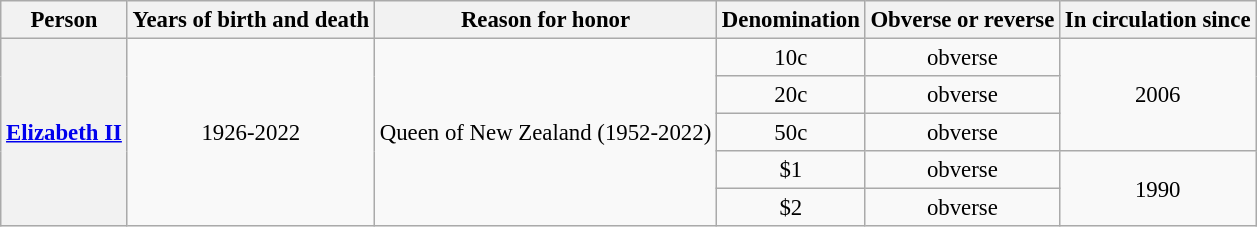<table class="wikitable" style="font-size:95%; text-align:center;">
<tr>
<th>Person</th>
<th>Years of birth and death</th>
<th>Reason for honor</th>
<th>Denomination</th>
<th>Obverse or reverse</th>
<th>In circulation since</th>
</tr>
<tr>
<th rowspan="5"><a href='#'>Elizabeth II</a></th>
<td rowspan="5">1926-2022</td>
<td rowspan="5">Queen of New Zealand (1952-2022)</td>
<td>10c</td>
<td>obverse</td>
<td rowspan="3">2006</td>
</tr>
<tr>
<td>20c</td>
<td>obverse</td>
</tr>
<tr>
<td>50c</td>
<td>obverse</td>
</tr>
<tr>
<td>$1</td>
<td>obverse</td>
<td rowspan="2">1990</td>
</tr>
<tr>
<td>$2</td>
<td>obverse</td>
</tr>
</table>
